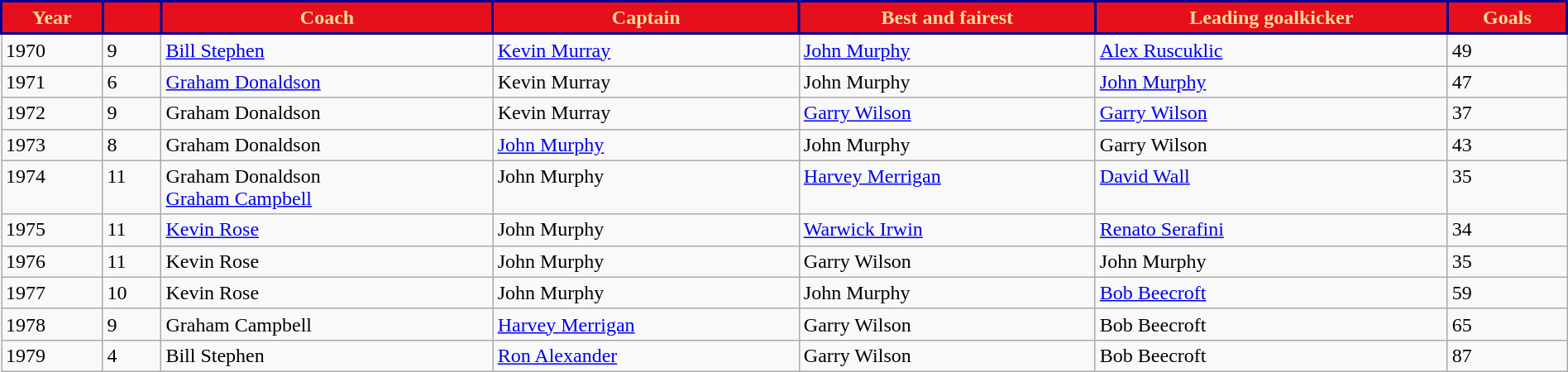<table class="wikitable"; style="width:100%;">
<tr valign="top">
<th style="background:#E5101B; color:#FCDB98; border:solid #000099 2px">Year</th>
<th style="background:#E5101B; color:#FCDB98; border:solid #000099 2px"></th>
<th style="background:#E5101B; color:#FCDB98; border:solid #000099 2px">Coach</th>
<th style="background:#E5101B; color:#FCDB98; border:solid #000099 2px">Captain</th>
<th style="background:#E5101B; color:#FCDB98; border:solid #000099 2px">Best and fairest</th>
<th style="background:#E5101B; color:#FCDB98; border:solid #000099 2px">Leading goalkicker</th>
<th style="background:#E5101B; color:#FCDB98; border:solid #000099 2px">Goals</th>
</tr>
<tr valign="top">
<td>1970</td>
<td>9</td>
<td><a href='#'>Bill Stephen</a></td>
<td><a href='#'>Kevin Murray</a></td>
<td><a href='#'>John Murphy</a></td>
<td><a href='#'>Alex Ruscuklic</a></td>
<td>49</td>
</tr>
<tr style="vertical-align:top;" >
<td>1971</td>
<td>6</td>
<td><a href='#'>Graham Donaldson</a></td>
<td>Kevin Murray</td>
<td>John Murphy</td>
<td><a href='#'>John Murphy</a></td>
<td>47</td>
</tr>
<tr valign="top">
<td>1972</td>
<td>9</td>
<td>Graham Donaldson</td>
<td>Kevin Murray</td>
<td><a href='#'>Garry Wilson</a></td>
<td><a href='#'>Garry Wilson</a></td>
<td>37</td>
</tr>
<tr valign="top">
<td>1973</td>
<td>8</td>
<td>Graham Donaldson</td>
<td><a href='#'>John Murphy</a></td>
<td>John Murphy</td>
<td>Garry Wilson</td>
<td>43</td>
</tr>
<tr valign="top">
<td>1974</td>
<td>11</td>
<td>Graham Donaldson<br><a href='#'>Graham Campbell</a></td>
<td>John Murphy</td>
<td><a href='#'>Harvey Merrigan</a></td>
<td><a href='#'>David Wall</a></td>
<td>35</td>
</tr>
<tr valign="top">
<td>1975</td>
<td>11</td>
<td><a href='#'>Kevin Rose</a></td>
<td>John Murphy</td>
<td><a href='#'>Warwick Irwin</a></td>
<td><a href='#'>Renato Serafini</a></td>
<td>34</td>
</tr>
<tr valign="top">
<td>1976</td>
<td>11</td>
<td>Kevin Rose</td>
<td>John Murphy</td>
<td>Garry Wilson</td>
<td>John Murphy</td>
<td>35</td>
</tr>
<tr valign="top">
<td>1977</td>
<td>10</td>
<td>Kevin Rose</td>
<td>John Murphy</td>
<td>John Murphy</td>
<td><a href='#'>Bob Beecroft</a></td>
<td>59</td>
</tr>
<tr valign="top">
<td>1978</td>
<td>9</td>
<td>Graham Campbell</td>
<td><a href='#'>Harvey Merrigan</a> </td>
<td>Garry Wilson</td>
<td>Bob Beecroft</td>
<td>65</td>
</tr>
<tr valign="top">
<td>1979</td>
<td>4</td>
<td>Bill Stephen</td>
<td><a href='#'>Ron Alexander</a></td>
<td>Garry Wilson</td>
<td>Bob Beecroft</td>
<td>87</td>
</tr>
</table>
